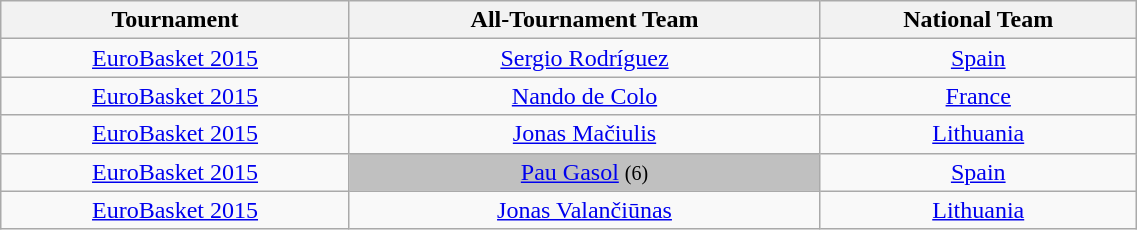<table class="wikitable sortable" style="text-align:center; width: 60%">
<tr>
<th>Tournament</th>
<th>All-Tournament Team</th>
<th>National Team</th>
</tr>
<tr>
<td><a href='#'>EuroBasket 2015</a></td>
<td> <a href='#'>Sergio Rodríguez</a></td>
<td> <a href='#'>Spain</a></td>
</tr>
<tr>
<td><a href='#'>EuroBasket 2015</a></td>
<td> <a href='#'>Nando de Colo</a></td>
<td> <a href='#'>France</a></td>
</tr>
<tr>
<td><a href='#'>EuroBasket 2015</a></td>
<td> <a href='#'>Jonas Mačiulis</a></td>
<td> <a href='#'>Lithuania</a></td>
</tr>
<tr>
<td><a href='#'>EuroBasket 2015</a></td>
<td bgcolor="#C0C0C0"> <a href='#'>Pau Gasol</a> <small>(6)</small></td>
<td> <a href='#'>Spain</a></td>
</tr>
<tr>
<td><a href='#'>EuroBasket 2015</a></td>
<td> <a href='#'>Jonas Valančiūnas</a></td>
<td> <a href='#'>Lithuania</a></td>
</tr>
</table>
